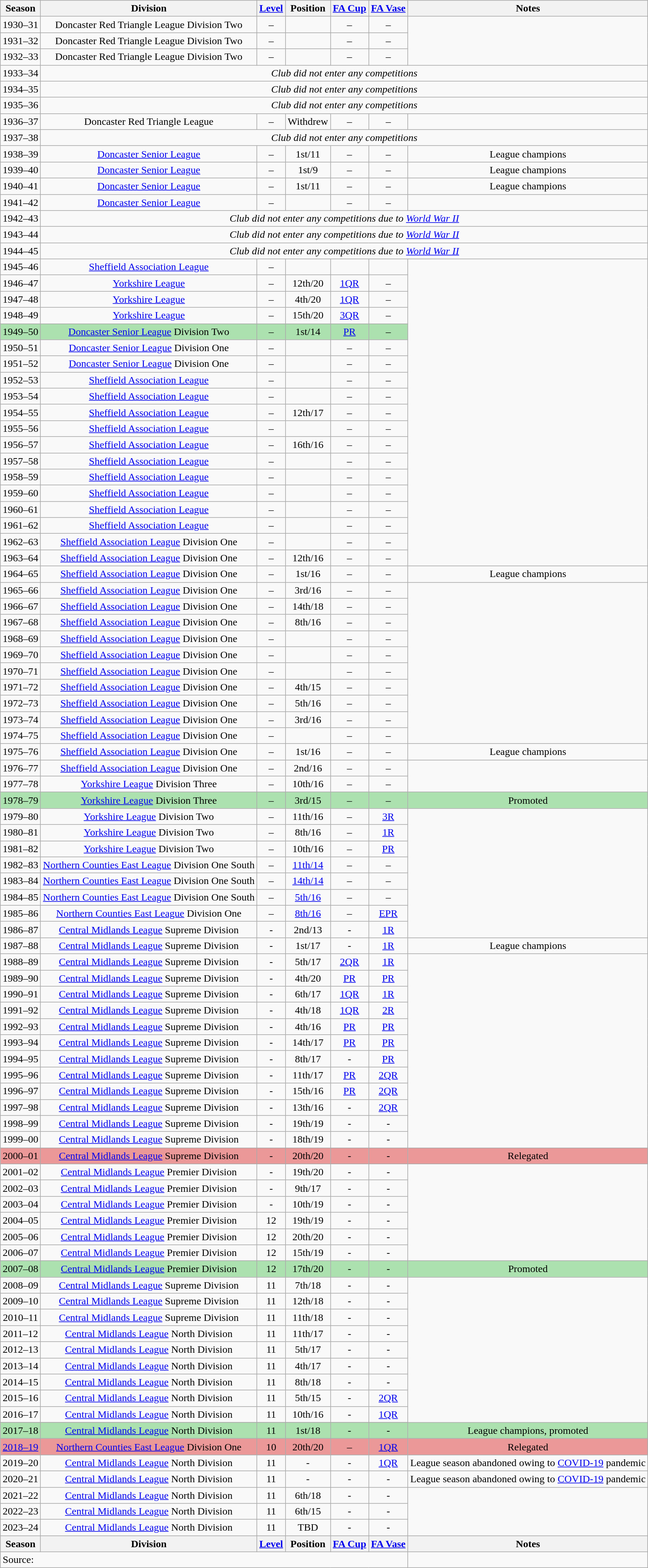<table class="wikitable collapsible collapsed" style=text-align:center>
<tr>
<th>Season</th>
<th>Division</th>
<th><a href='#'>Level</a></th>
<th>Position</th>
<th><a href='#'>FA Cup</a></th>
<th><a href='#'>FA Vase</a></th>
<th>Notes</th>
</tr>
<tr>
<td>1930–31</td>
<td>Doncaster Red Triangle League Division Two</td>
<td>–</td>
<td></td>
<td>–</td>
<td>–</td>
</tr>
<tr>
<td>1931–32</td>
<td>Doncaster Red Triangle League Division Two</td>
<td>–</td>
<td></td>
<td>–</td>
<td>–</td>
</tr>
<tr>
<td>1932–33</td>
<td>Doncaster Red Triangle League Division Two</td>
<td>–</td>
<td></td>
<td>–</td>
<td>–</td>
</tr>
<tr>
<td>1933–34</td>
<td colspan="7"><em>Club did not enter any competitions</em></td>
</tr>
<tr>
<td>1934–35</td>
<td colspan="7"><em>Club did not enter any competitions</em></td>
</tr>
<tr>
<td>1935–36</td>
<td colspan="7"><em>Club did not enter any competitions</em></td>
</tr>
<tr>
<td>1936–37</td>
<td>Doncaster Red Triangle League</td>
<td>–</td>
<td>Withdrew</td>
<td>–</td>
<td>–</td>
</tr>
<tr>
<td>1937–38</td>
<td colspan="7"><em>Club did not enter any competitions</em></td>
</tr>
<tr>
<td>1938–39</td>
<td><a href='#'>Doncaster Senior League</a></td>
<td>–</td>
<td>1st/11</td>
<td>–</td>
<td>–</td>
<td>League champions</td>
</tr>
<tr>
<td>1939–40</td>
<td><a href='#'>Doncaster Senior League</a></td>
<td>–</td>
<td>1st/9</td>
<td>–</td>
<td>–</td>
<td>League champions</td>
</tr>
<tr>
<td>1940–41</td>
<td><a href='#'>Doncaster Senior League</a></td>
<td>–</td>
<td>1st/11</td>
<td>–</td>
<td>–</td>
<td>League champions</td>
</tr>
<tr>
<td>1941–42</td>
<td><a href='#'>Doncaster Senior League</a></td>
<td>–</td>
<td></td>
<td>–</td>
<td>–</td>
</tr>
<tr>
<td>1942–43</td>
<td colspan="7"><em>Club did not enter any competitions due to <a href='#'>World War II</a></em></td>
</tr>
<tr>
<td>1943–44</td>
<td colspan="7"><em>Club did not enter any competitions due to <a href='#'>World War II</a></em></td>
</tr>
<tr>
<td>1944–45</td>
<td colspan="7"><em>Club did not enter any competitions due to <a href='#'>World War II</a></em></td>
</tr>
<tr>
<td>1945–46</td>
<td><a href='#'>Sheffield Association League</a></td>
<td>–</td>
<td></td>
<td></td>
<td></td>
</tr>
<tr>
<td>1946–47</td>
<td><a href='#'>Yorkshire League</a></td>
<td>–</td>
<td>12th/20</td>
<td><a href='#'>1QR</a></td>
<td>–</td>
</tr>
<tr>
<td>1947–48</td>
<td><a href='#'>Yorkshire League</a></td>
<td>–</td>
<td>4th/20</td>
<td><a href='#'>1QR</a></td>
<td>–</td>
</tr>
<tr>
<td>1948–49</td>
<td><a href='#'>Yorkshire League</a></td>
<td>–</td>
<td>15th/20</td>
<td><a href='#'>3QR</a></td>
<td>–</td>
</tr>
<tr bgcolor="#ACE1AF">
<td>1949–50</td>
<td><a href='#'>Doncaster Senior League</a> Division Two</td>
<td>–</td>
<td>1st/14</td>
<td><a href='#'>PR</a></td>
<td>–</td>
</tr>
<tr>
<td>1950–51</td>
<td><a href='#'>Doncaster Senior League</a> Division One</td>
<td>–</td>
<td></td>
<td>–</td>
<td>–</td>
</tr>
<tr>
<td>1951–52</td>
<td><a href='#'>Doncaster Senior League</a> Division One</td>
<td>–</td>
<td></td>
<td>–</td>
<td>–</td>
</tr>
<tr>
<td>1952–53</td>
<td><a href='#'>Sheffield Association League</a></td>
<td>–</td>
<td></td>
<td>–</td>
<td>–</td>
</tr>
<tr>
<td>1953–54</td>
<td><a href='#'>Sheffield Association League</a></td>
<td>–</td>
<td></td>
<td>–</td>
<td>–</td>
</tr>
<tr>
<td>1954–55</td>
<td><a href='#'>Sheffield Association League</a></td>
<td>–</td>
<td>12th/17</td>
<td>–</td>
<td>–</td>
</tr>
<tr>
<td>1955–56</td>
<td><a href='#'>Sheffield Association League</a></td>
<td>–</td>
<td></td>
<td>–</td>
<td>–</td>
</tr>
<tr>
<td>1956–57</td>
<td><a href='#'>Sheffield Association League</a></td>
<td>–</td>
<td>16th/16</td>
<td>–</td>
<td>–</td>
</tr>
<tr>
<td>1957–58</td>
<td><a href='#'>Sheffield Association League</a></td>
<td>–</td>
<td></td>
<td>–</td>
<td>–</td>
</tr>
<tr>
<td>1958–59</td>
<td><a href='#'>Sheffield Association League</a></td>
<td>–</td>
<td></td>
<td>–</td>
<td>–</td>
</tr>
<tr>
<td>1959–60</td>
<td><a href='#'>Sheffield Association League</a></td>
<td>–</td>
<td></td>
<td>–</td>
<td>–</td>
</tr>
<tr>
<td>1960–61</td>
<td><a href='#'>Sheffield Association League</a></td>
<td>–</td>
<td></td>
<td>–</td>
<td>–</td>
</tr>
<tr>
<td>1961–62</td>
<td><a href='#'>Sheffield Association League</a></td>
<td>–</td>
<td></td>
<td>–</td>
<td>–</td>
</tr>
<tr>
<td>1962–63</td>
<td><a href='#'>Sheffield Association League</a> Division One</td>
<td>–</td>
<td></td>
<td>–</td>
<td>–</td>
</tr>
<tr>
<td>1963–64</td>
<td><a href='#'>Sheffield Association League</a> Division One</td>
<td>–</td>
<td>12th/16</td>
<td>–</td>
<td>–</td>
</tr>
<tr>
<td>1964–65</td>
<td><a href='#'>Sheffield Association League</a> Division One</td>
<td>–</td>
<td>1st/16</td>
<td>–</td>
<td>–</td>
<td>League champions</td>
</tr>
<tr>
<td>1965–66</td>
<td><a href='#'>Sheffield Association League</a> Division One</td>
<td>–</td>
<td>3rd/16</td>
<td>–</td>
<td>–</td>
</tr>
<tr>
<td>1966–67</td>
<td><a href='#'>Sheffield Association League</a> Division One</td>
<td>–</td>
<td>14th/18</td>
<td>–</td>
<td>–</td>
</tr>
<tr>
<td>1967–68</td>
<td><a href='#'>Sheffield Association League</a> Division One</td>
<td>–</td>
<td>8th/16</td>
<td>–</td>
<td>–</td>
</tr>
<tr>
<td>1968–69</td>
<td><a href='#'>Sheffield Association League</a> Division One</td>
<td>–</td>
<td></td>
<td>–</td>
<td>–</td>
</tr>
<tr>
<td>1969–70</td>
<td><a href='#'>Sheffield Association League</a> Division One</td>
<td>–</td>
<td></td>
<td>–</td>
<td>–</td>
</tr>
<tr>
<td>1970–71</td>
<td><a href='#'>Sheffield Association League</a> Division One</td>
<td>–</td>
<td></td>
<td>–</td>
<td>–</td>
</tr>
<tr>
<td>1971–72</td>
<td><a href='#'>Sheffield Association League</a> Division One</td>
<td>–</td>
<td>4th/15</td>
<td>–</td>
<td>–</td>
</tr>
<tr>
<td>1972–73</td>
<td><a href='#'>Sheffield Association League</a> Division One</td>
<td>–</td>
<td>5th/16</td>
<td>–</td>
<td>–</td>
</tr>
<tr>
<td>1973–74</td>
<td><a href='#'>Sheffield Association League</a> Division One</td>
<td>–</td>
<td>3rd/16</td>
<td>–</td>
<td>–</td>
</tr>
<tr>
<td>1974–75</td>
<td><a href='#'>Sheffield Association League</a> Division One</td>
<td>–</td>
<td></td>
<td>–</td>
<td>–</td>
</tr>
<tr>
<td>1975–76</td>
<td><a href='#'>Sheffield Association League</a> Division One</td>
<td>–</td>
<td>1st/16</td>
<td>–</td>
<td>–</td>
<td>League champions</td>
</tr>
<tr>
<td>1976–77</td>
<td><a href='#'>Sheffield Association League</a> Division One</td>
<td>–</td>
<td>2nd/16</td>
<td>–</td>
<td>–</td>
</tr>
<tr>
<td>1977–78</td>
<td><a href='#'>Yorkshire League</a> Division Three</td>
<td>–</td>
<td>10th/16</td>
<td>–</td>
<td>–</td>
</tr>
<tr bgcolor="#ACE1AF">
<td>1978–79</td>
<td><a href='#'>Yorkshire League</a> Division Three</td>
<td>–</td>
<td>3rd/15</td>
<td>–</td>
<td>–</td>
<td>Promoted</td>
</tr>
<tr>
<td>1979–80</td>
<td><a href='#'>Yorkshire League</a> Division Two</td>
<td>–</td>
<td>11th/16</td>
<td>–</td>
<td><a href='#'>3R</a></td>
</tr>
<tr>
<td>1980–81</td>
<td><a href='#'>Yorkshire League</a> Division Two</td>
<td>–</td>
<td>8th/16</td>
<td>–</td>
<td><a href='#'>1R</a></td>
</tr>
<tr>
<td>1981–82</td>
<td><a href='#'>Yorkshire League</a> Division Two</td>
<td>–</td>
<td>10th/16</td>
<td>–</td>
<td><a href='#'>PR</a></td>
</tr>
<tr>
<td>1982–83</td>
<td><a href='#'>Northern Counties East League</a> Division One South</td>
<td>–</td>
<td><a href='#'>11th/14</a></td>
<td>–</td>
<td>–</td>
</tr>
<tr>
<td>1983–84</td>
<td><a href='#'>Northern Counties East League</a> Division One South</td>
<td>–</td>
<td><a href='#'>14th/14</a></td>
<td>–</td>
<td>–</td>
</tr>
<tr>
<td>1984–85</td>
<td><a href='#'>Northern Counties East League</a> Division One South</td>
<td>–</td>
<td><a href='#'>5th/16</a></td>
<td>–</td>
<td>–</td>
</tr>
<tr>
<td>1985–86</td>
<td><a href='#'>Northern Counties East League</a> Division One</td>
<td>–</td>
<td><a href='#'>8th/16</a></td>
<td>–</td>
<td><a href='#'>EPR</a></td>
</tr>
<tr>
<td>1986–87</td>
<td><a href='#'>Central Midlands League</a> Supreme Division</td>
<td>-</td>
<td>2nd/13</td>
<td>-</td>
<td><a href='#'>1R</a></td>
</tr>
<tr>
<td>1987–88</td>
<td><a href='#'>Central Midlands League</a> Supreme Division</td>
<td>-</td>
<td>1st/17</td>
<td>-</td>
<td><a href='#'>1R</a></td>
<td>League champions</td>
</tr>
<tr>
<td>1988–89</td>
<td><a href='#'>Central Midlands League</a> Supreme Division</td>
<td>-</td>
<td>5th/17</td>
<td><a href='#'>2QR</a></td>
<td><a href='#'>1R</a></td>
</tr>
<tr>
<td>1989–90</td>
<td><a href='#'>Central Midlands League</a> Supreme Division</td>
<td>-</td>
<td>4th/20</td>
<td><a href='#'>PR</a></td>
<td><a href='#'>PR</a></td>
</tr>
<tr>
<td>1990–91</td>
<td><a href='#'>Central Midlands League</a> Supreme Division</td>
<td>-</td>
<td>6th/17</td>
<td><a href='#'>1QR</a></td>
<td><a href='#'>1R</a></td>
</tr>
<tr>
<td>1991–92</td>
<td><a href='#'>Central Midlands League</a> Supreme Division</td>
<td>-</td>
<td>4th/18</td>
<td><a href='#'>1QR</a></td>
<td><a href='#'>2R</a></td>
</tr>
<tr>
<td>1992–93</td>
<td><a href='#'>Central Midlands League</a> Supreme Division</td>
<td>-</td>
<td>4th/16</td>
<td><a href='#'>PR</a></td>
<td><a href='#'>PR</a></td>
</tr>
<tr>
<td>1993–94</td>
<td><a href='#'>Central Midlands League</a> Supreme Division</td>
<td>-</td>
<td>14th/17</td>
<td><a href='#'>PR</a></td>
<td><a href='#'>PR</a></td>
</tr>
<tr>
<td>1994–95</td>
<td><a href='#'>Central Midlands League</a> Supreme Division</td>
<td>-</td>
<td>8th/17</td>
<td>-</td>
<td><a href='#'>PR</a></td>
</tr>
<tr>
<td>1995–96</td>
<td><a href='#'>Central Midlands League</a> Supreme Division</td>
<td>-</td>
<td>11th/17</td>
<td><a href='#'>PR</a></td>
<td><a href='#'>2QR</a></td>
</tr>
<tr>
<td>1996–97</td>
<td><a href='#'>Central Midlands League</a> Supreme Division</td>
<td>-</td>
<td>15th/16</td>
<td><a href='#'>PR</a></td>
<td><a href='#'>2QR</a></td>
</tr>
<tr>
<td>1997–98</td>
<td><a href='#'>Central Midlands League</a> Supreme Division</td>
<td>-</td>
<td>13th/16</td>
<td>-</td>
<td><a href='#'>2QR</a></td>
</tr>
<tr>
<td>1998–99</td>
<td><a href='#'>Central Midlands League</a> Supreme Division</td>
<td>-</td>
<td>19th/19</td>
<td>-</td>
<td>-</td>
</tr>
<tr>
<td>1999–00</td>
<td><a href='#'>Central Midlands League</a> Supreme Division</td>
<td>-</td>
<td>18th/19</td>
<td>-</td>
<td>-</td>
</tr>
<tr bgcolor="#EB9898">
<td>2000–01</td>
<td><a href='#'>Central Midlands League</a> Supreme Division</td>
<td>-</td>
<td>20th/20</td>
<td>-</td>
<td>-</td>
<td>Relegated</td>
</tr>
<tr>
<td>2001–02</td>
<td><a href='#'>Central Midlands League</a> Premier Division</td>
<td>-</td>
<td>19th/20</td>
<td>-</td>
<td>-</td>
</tr>
<tr>
<td>2002–03</td>
<td><a href='#'>Central Midlands League</a> Premier Division</td>
<td>-</td>
<td>9th/17</td>
<td>-</td>
<td>-</td>
</tr>
<tr>
<td>2003–04</td>
<td><a href='#'>Central Midlands League</a> Premier Division</td>
<td>-</td>
<td>10th/19</td>
<td>-</td>
<td>-</td>
</tr>
<tr>
<td>2004–05</td>
<td><a href='#'>Central Midlands League</a> Premier Division</td>
<td>12</td>
<td>19th/19</td>
<td>-</td>
<td>-</td>
</tr>
<tr>
<td>2005–06</td>
<td><a href='#'>Central Midlands League</a> Premier Division</td>
<td>12</td>
<td>20th/20</td>
<td>-</td>
<td>-</td>
</tr>
<tr>
<td>2006–07</td>
<td><a href='#'>Central Midlands League</a> Premier Division</td>
<td>12</td>
<td>15th/19</td>
<td>-</td>
<td>-</td>
</tr>
<tr bgcolor="#ACE1AF">
<td>2007–08</td>
<td><a href='#'>Central Midlands League</a> Premier Division</td>
<td>12</td>
<td>17th/20</td>
<td>-</td>
<td>-</td>
<td>Promoted</td>
</tr>
<tr>
<td>2008–09</td>
<td><a href='#'>Central Midlands League</a> Supreme Division</td>
<td>11</td>
<td>7th/18</td>
<td>-</td>
<td>-</td>
</tr>
<tr>
<td>2009–10</td>
<td><a href='#'>Central Midlands League</a> Supreme Division</td>
<td>11</td>
<td>12th/18</td>
<td>-</td>
<td>-</td>
</tr>
<tr>
<td>2010–11</td>
<td><a href='#'>Central Midlands League</a> Supreme Division</td>
<td>11</td>
<td>11th/18</td>
<td>-</td>
<td>-</td>
</tr>
<tr>
<td>2011–12</td>
<td><a href='#'>Central Midlands League</a> North Division</td>
<td>11</td>
<td>11th/17</td>
<td>-</td>
<td>-</td>
</tr>
<tr>
<td>2012–13</td>
<td><a href='#'>Central Midlands League</a> North Division</td>
<td>11</td>
<td>5th/17</td>
<td>-</td>
<td>-</td>
</tr>
<tr>
<td>2013–14</td>
<td><a href='#'>Central Midlands League</a> North Division</td>
<td>11</td>
<td>4th/17</td>
<td>-</td>
<td>-</td>
</tr>
<tr>
<td>2014–15</td>
<td><a href='#'>Central Midlands League</a> North Division</td>
<td>11</td>
<td>8th/18</td>
<td>-</td>
<td>-</td>
</tr>
<tr>
<td>2015–16</td>
<td><a href='#'>Central Midlands League</a> North Division</td>
<td>11</td>
<td>5th/15</td>
<td>-</td>
<td><a href='#'>2QR</a></td>
</tr>
<tr>
<td>2016–17</td>
<td><a href='#'>Central Midlands League</a> North Division</td>
<td>11</td>
<td>10th/16</td>
<td>-</td>
<td><a href='#'>1QR</a></td>
</tr>
<tr>
</tr>
<tr bgcolor="#ACE1AF">
<td>2017–18</td>
<td><a href='#'>Central Midlands League</a> North Division</td>
<td>11</td>
<td>1st/18</td>
<td>-</td>
<td>-</td>
<td>League champions, promoted</td>
</tr>
<tr bgcolor="#EB9898">
<td><a href='#'>2018–19</a></td>
<td><a href='#'>Northern Counties East League</a> Division One</td>
<td>10</td>
<td>20th/20</td>
<td>–</td>
<td><a href='#'>1QR</a></td>
<td>Relegated</td>
</tr>
<tr>
<td>2019–20</td>
<td><a href='#'>Central Midlands League</a> North Division</td>
<td>11</td>
<td>-</td>
<td>-</td>
<td><a href='#'>1QR</a></td>
<td>League season abandoned owing to <a href='#'>COVID-19</a> pandemic</td>
</tr>
<tr>
<td>2020–21</td>
<td><a href='#'>Central Midlands League</a> North Division</td>
<td>11</td>
<td>-</td>
<td>-</td>
<td>-</td>
<td>League season abandoned owing to <a href='#'>COVID-19</a> pandemic</td>
</tr>
<tr>
<td>2021–22</td>
<td><a href='#'>Central Midlands League</a> North Division</td>
<td>11</td>
<td>6th/18</td>
<td>-</td>
<td>-</td>
</tr>
<tr>
<td>2022–23</td>
<td><a href='#'>Central Midlands League</a> North Division</td>
<td>11</td>
<td>6th/15</td>
<td>-</td>
<td>-</td>
</tr>
<tr>
<td>2023–24</td>
<td><a href='#'>Central Midlands League</a> North Division</td>
<td>11</td>
<td>TBD</td>
<td>-</td>
<td>-</td>
</tr>
<tr>
<th>Season</th>
<th>Division</th>
<th><a href='#'>Level</a></th>
<th>Position</th>
<th><a href='#'>FA Cup</a></th>
<th><a href='#'>FA Vase</a></th>
<th>Notes</th>
</tr>
<tr>
<td align=left colspan=6>Source: </td>
</tr>
</table>
